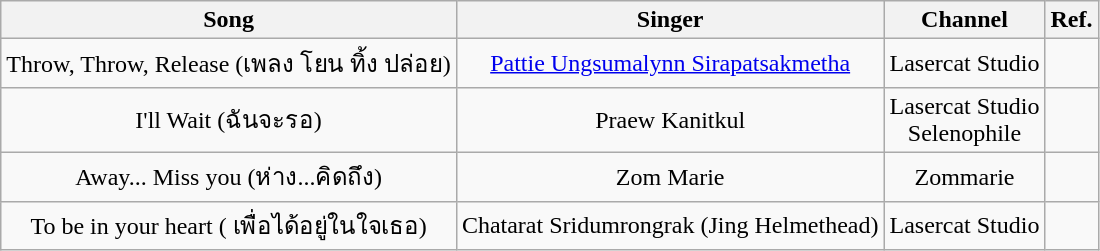<table class="wikitable">
<tr>
<th>Song</th>
<th>Singer</th>
<th>Channel</th>
<th>Ref.</th>
</tr>
<tr>
<td style="text-align: center;">Throw, Throw, Release (เพลง โยน ทิ้ง ปล่อย)</td>
<td style="text-align: center;"><a href='#'>Pattie Ungsumalynn Sirapatsakmetha</a></td>
<td style="text-align: center;">Lasercat Studio</td>
<td></td>
</tr>
<tr>
<td style="text-align: center;">I'll Wait (ฉันจะรอ)</td>
<td style="text-align: center;">Praew Kanitkul</td>
<td style="text-align: center;">Lasercat Studio<br>Selenophile</td>
<td></td>
</tr>
<tr>
<td style="text-align: center;">Away... Miss you (ห่าง...คิดถึง)</td>
<td style="text-align: center;">Zom Marie</td>
<td style="text-align: center;">Zommarie</td>
<td></td>
</tr>
<tr>
<td style="text-align: center;">To be in your heart ( เพื่อได้อยู่ในใจเธอ)</td>
<td style="text-align: center;">Chatarat Sridumrongrak (Jing Helmethead)</td>
<td style="text-align: center;">Lasercat Studio</td>
<td></td>
</tr>
</table>
